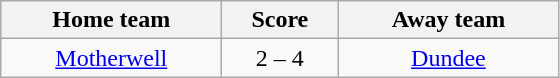<table class="wikitable" style="text-align: center">
<tr>
<th width=140>Home team</th>
<th width=70>Score</th>
<th width=140>Away team</th>
</tr>
<tr>
<td><a href='#'>Motherwell</a></td>
<td>2 – 4</td>
<td><a href='#'>Dundee</a></td>
</tr>
</table>
